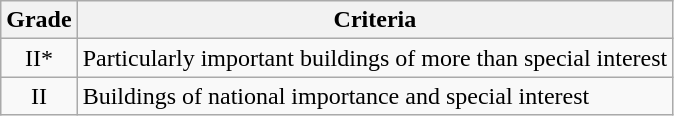<table class="wikitable">
<tr>
<th>Grade</th>
<th>Criteria</th>
</tr>
<tr>
<td align="center" >II*</td>
<td>Particularly important buildings of more than special interest</td>
</tr>
<tr>
<td align="center" >II</td>
<td>Buildings of national importance and special interest</td>
</tr>
</table>
